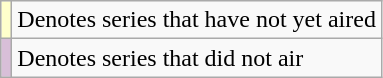<table class="wikitable">
<tr>
<td style="background:#ffc;"></td>
<td>Denotes series that have not yet aired</td>
</tr>
<tr>
<td style="background:#D8BFD8"></td>
<td>Denotes series that did not air</td>
</tr>
</table>
